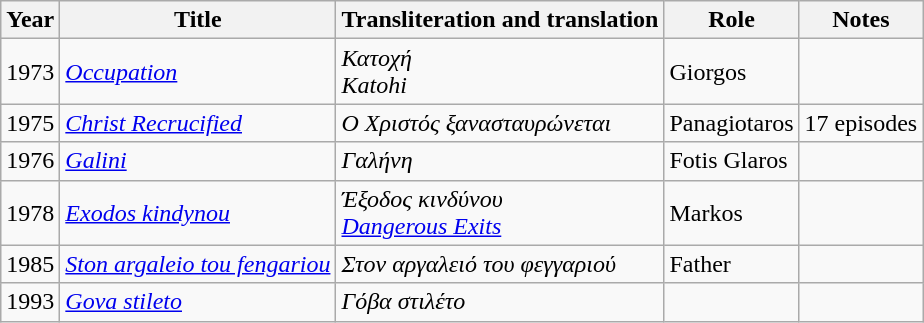<table class="wikitable">
<tr>
<th>Year</th>
<th>Title</th>
<th>Transliteration and translation</th>
<th>Role</th>
<th>Notes</th>
</tr>
<tr>
<td>1973</td>
<td><em><a href='#'>Occupation</a></em></td>
<td><em>Κατοχή</em><br><em>Katohi</em></td>
<td>Giorgos</td>
<td></td>
</tr>
<tr>
<td>1975</td>
<td><em><a href='#'>Christ Recrucified</a></em></td>
<td><em>Ο Χριστός ξανασταυρώνεται</em></td>
<td>Panagiotaros</td>
<td>17 episodes</td>
</tr>
<tr>
<td>1976</td>
<td><em><a href='#'>Galini</a></em></td>
<td><em>Γαλήνη</em></td>
<td>Fotis Glaros</td>
<td></td>
</tr>
<tr>
<td>1978</td>
<td><em><a href='#'>Exodos kindynou</a></em></td>
<td><em>Έξοδος κινδύνου</em><br><em><a href='#'>Dangerous Exits</a></em></td>
<td>Markos</td>
<td></td>
</tr>
<tr>
<td>1985</td>
<td><em><a href='#'>Ston argaleio tou fengariou</a></em></td>
<td><em>Στον αργαλειό του φεγγαριού</em></td>
<td>Father</td>
<td></td>
</tr>
<tr>
<td>1993</td>
<td><em><a href='#'>Gova stileto</a></em></td>
<td><em>Γόβα στιλέτο</em></td>
<td></td>
<td></td>
</tr>
</table>
